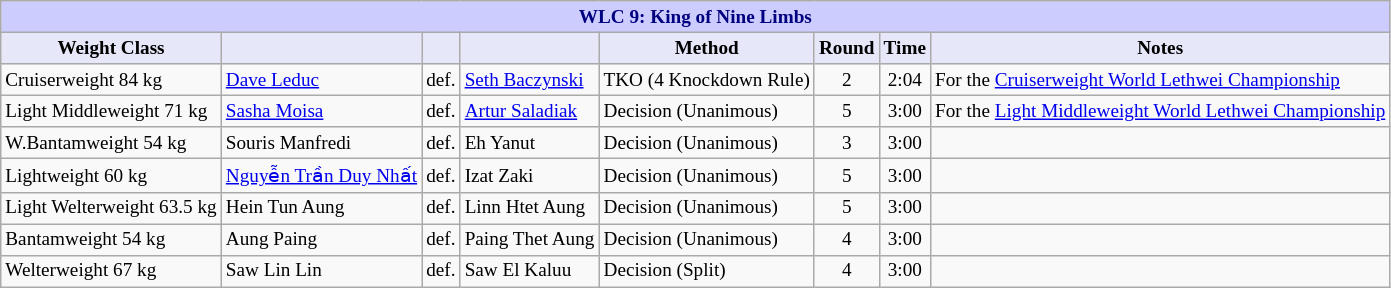<table class="wikitable" style="font-size: 80%;">
<tr>
<th colspan="8" style="background-color: #ccf; color: #000080; text-align: center;"><strong>WLC 9: King of Nine Limbs</strong></th>
</tr>
<tr>
<th colspan="1" style="background-color: #E6E8FA; color: #000000; text-align: center;">Weight Class</th>
<th colspan="1" style="background-color: #E6E8FA; color: #000000; text-align: center;"></th>
<th colspan="1" style="background-color: #E6E8FA; color: #000000; text-align: center;"></th>
<th colspan="1" style="background-color: #E6E8FA; color: #000000; text-align: center;"></th>
<th colspan="1" style="background-color: #E6E8FA; color: #000000; text-align: center;">Method</th>
<th colspan="1" style="background-color: #E6E8FA; color: #000000; text-align: center;">Round</th>
<th colspan="1" style="background-color: #E6E8FA; color: #000000; text-align: center;">Time</th>
<th colspan="1" style="background-color: #E6E8FA; color: #000000; text-align: center;">Notes</th>
</tr>
<tr>
<td>Cruiserweight 84 kg</td>
<td> <a href='#'>Dave Leduc</a></td>
<td align=center>def.</td>
<td> <a href='#'>Seth Baczynski</a></td>
<td>TKO (4 Knockdown Rule)</td>
<td align=center>2</td>
<td align=center>2:04</td>
<td>For the <a href='#'>Cruiserweight World Lethwei Championship</a></td>
</tr>
<tr>
<td>Light Middleweight 71 kg</td>
<td> <a href='#'>Sasha Moisa</a></td>
<td align=center>def.</td>
<td> <a href='#'>Artur Saladiak</a></td>
<td>Decision (Unanimous)</td>
<td align=center>5</td>
<td align=center>3:00</td>
<td>For the <a href='#'>Light Middleweight World Lethwei Championship</a></td>
</tr>
<tr>
<td>W.Bantamweight 54 kg</td>
<td> Souris Manfredi</td>
<td align=center>def.</td>
<td> Eh Yanut</td>
<td>Decision (Unanimous)</td>
<td align=center>3</td>
<td align=center>3:00</td>
<td></td>
</tr>
<tr>
<td>Lightweight 60 kg</td>
<td> <a href='#'>Nguyễn Trần Duy Nhất</a></td>
<td align=center>def.</td>
<td> Izat Zaki</td>
<td>Decision (Unanimous)</td>
<td align=center>5</td>
<td align=center>3:00</td>
<td></td>
</tr>
<tr>
<td>Light Welterweight 63.5 kg</td>
<td> Hein Tun Aung</td>
<td align=center>def.</td>
<td> Linn Htet Aung</td>
<td>Decision (Unanimous)</td>
<td align=center>5</td>
<td align=center>3:00</td>
<td></td>
</tr>
<tr>
<td>Bantamweight 54 kg</td>
<td> Aung Paing</td>
<td align=center>def.</td>
<td> Paing Thet Aung</td>
<td>Decision (Unanimous)</td>
<td align=center>4</td>
<td align=center>3:00</td>
<td></td>
</tr>
<tr>
<td>Welterweight 67 kg</td>
<td> Saw Lin Lin</td>
<td align=center>def.</td>
<td> Saw El Kaluu</td>
<td>Decision (Split)</td>
<td align=center>4</td>
<td align=center>3:00</td>
<td></td>
</tr>
</table>
